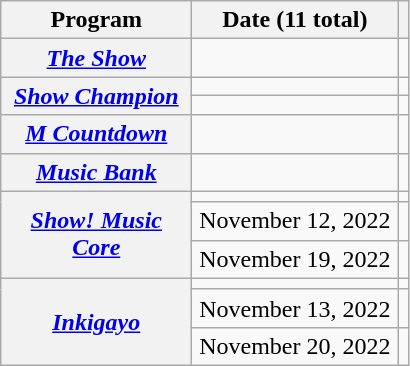<table class="wikitable plainrowheaders sortable" style="text-align:center;">
<tr>
<th scope="col" width="120">Program </th>
<th scope="col" width="130">Date (11 total)</th>
<th scope="col" class="unsortable"></th>
</tr>
<tr>
<th scope="row"><em><a href='#'>The Show</a></em></th>
<td></td>
<td style="text-align:center"></td>
</tr>
<tr>
<th scope="row" rowspan="2"><em><a href='#'>Show Champion</a></em></th>
<td></td>
<td style="text-align:center"></td>
</tr>
<tr>
<td></td>
<td style="text-align:center"></td>
</tr>
<tr>
<th scope="row"><em><a href='#'>M Countdown</a></em></th>
<td></td>
<td style="text-align:center"></td>
</tr>
<tr>
<th scope="row"><em><a href='#'>Music Bank</a></em></th>
<td></td>
<td style="text-align:center"></td>
</tr>
<tr>
<th rowspan="3" scope="row"><em><a href='#'>Show! Music Core</a></em></th>
<td></td>
<td style="text-align:center"></td>
</tr>
<tr>
<td>November 12, 2022</td>
<td style="text-align:center"></td>
</tr>
<tr>
<td>November 19, 2022</td>
<td></td>
</tr>
<tr>
<th rowspan="3" scope="row"><em><a href='#'>Inkigayo</a></em></th>
<td></td>
<td style="text-align:center"></td>
</tr>
<tr>
<td>November 13, 2022</td>
<td style="text-align:center"></td>
</tr>
<tr>
<td>November 20, 2022</td>
<td></td>
</tr>
</table>
